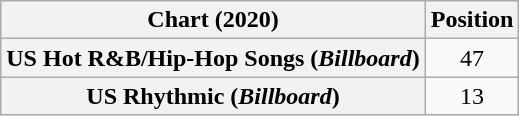<table class="wikitable sortable plainrowheaders" style="text-align:center">
<tr>
<th scope="col">Chart (2020)</th>
<th scope="col">Position</th>
</tr>
<tr>
<th scope="row">US Hot R&B/Hip-Hop Songs (<em>Billboard</em>)</th>
<td>47</td>
</tr>
<tr>
<th scope="row">US Rhythmic (<em>Billboard</em>)</th>
<td>13</td>
</tr>
</table>
